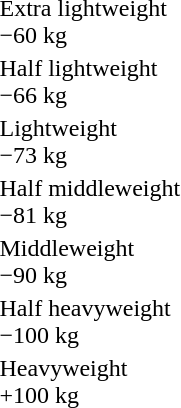<table>
<tr>
<td rowspan=2>Extra lightweight<br>−60 kg</td>
<td rowspan=2></td>
<td rowspan=2></td>
<td></td>
</tr>
<tr>
<td></td>
</tr>
<tr>
<td rowspan=2>Half lightweight<br>−66 kg</td>
<td rowspan=2></td>
<td rowspan=2></td>
<td></td>
</tr>
<tr>
<td></td>
</tr>
<tr>
<td rowspan=2>Lightweight<br>−73 kg</td>
<td rowspan=2></td>
<td rowspan=2></td>
<td></td>
</tr>
<tr>
<td></td>
</tr>
<tr>
<td rowspan=2>Half middleweight<br>−81 kg</td>
<td rowspan=2></td>
<td rowspan=2></td>
<td></td>
</tr>
<tr>
<td></td>
</tr>
<tr>
<td rowspan=2>Middleweight<br>−90 kg</td>
<td rowspan=2></td>
<td rowspan=2></td>
<td></td>
</tr>
<tr>
<td></td>
</tr>
<tr>
<td rowspan=2>Half heavyweight<br>−100 kg</td>
<td rowspan=2></td>
<td rowspan=2></td>
<td></td>
</tr>
<tr>
<td></td>
</tr>
<tr>
<td rowspan=2>Heavyweight<br>+100 kg</td>
<td rowspan=2></td>
<td rowspan=2></td>
<td></td>
</tr>
<tr>
<td></td>
</tr>
</table>
